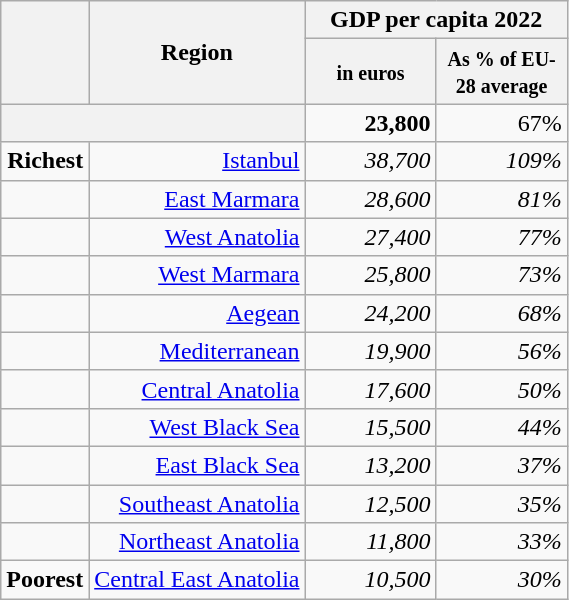<table class="wikitable">
<tr>
<th rowspan=2></th>
<th rowspan=2>Region</th>
<th colspan=2>GDP per capita 2022</th>
</tr>
<tr style="background:#efefef;">
<th style="width:5em;"><small>in euros</small></th>
<th style="width:5em;"><small>As % of EU-28 average</small></th>
</tr>
<tr style="text-align:right;">
<th style="text-align:left;" colspan="2"></th>
<td><strong>23,800</strong></td>
<td>67%</td>
</tr>
<tr style="text-align:right;">
<td><strong>Richest</strong></td>
<td><a href='#'>Istanbul</a></td>
<td><em>38,700</em></td>
<td><em>109%</em></td>
</tr>
<tr style="text-align:right;">
<td></td>
<td><a href='#'>East Marmara</a></td>
<td><em>28,600</em></td>
<td><em>81%</em></td>
</tr>
<tr style="text-align:right;">
<td></td>
<td><a href='#'>West Anatolia</a></td>
<td><em>27,400</em></td>
<td><em>77%</em></td>
</tr>
<tr style="text-align:right;">
<td></td>
<td><a href='#'>West Marmara</a></td>
<td><em>25,800</em></td>
<td><em>73%</em></td>
</tr>
<tr style="text-align:right;">
<td></td>
<td><a href='#'>Aegean</a></td>
<td><em>24,200</em></td>
<td><em>68%</em></td>
</tr>
<tr style="text-align:right;">
<td></td>
<td><a href='#'>Mediterranean</a></td>
<td><em>19,900</em></td>
<td><em>56%</em></td>
</tr>
<tr style="text-align:right;">
<td></td>
<td><a href='#'>Central Anatolia</a></td>
<td><em>17,600</em></td>
<td><em>50%</em></td>
</tr>
<tr style="text-align:right;">
<td></td>
<td><a href='#'>West Black Sea</a></td>
<td><em>15,500</em></td>
<td><em>44%</em></td>
</tr>
<tr style="text-align:right;">
<td></td>
<td><a href='#'>East Black Sea</a></td>
<td><em>13,200</em></td>
<td><em>37%</em></td>
</tr>
<tr style="text-align:right;">
<td></td>
<td><a href='#'>Southeast Anatolia</a></td>
<td><em>12,500</em></td>
<td><em>35%</em></td>
</tr>
<tr style="text-align:right;">
<td></td>
<td><a href='#'>Northeast Anatolia</a></td>
<td><em>11,800</em></td>
<td><em>33%</em></td>
</tr>
<tr style="text-align:right;">
<td><strong>Poorest</strong></td>
<td><a href='#'>Central East Anatolia</a></td>
<td><em>10,500</em></td>
<td><em>30%</em></td>
</tr>
</table>
